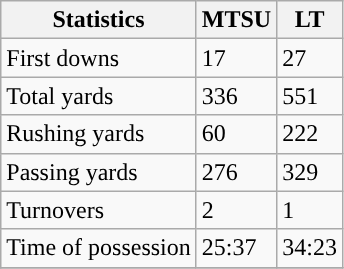<table class="wikitable">
<tr>
<th>Statistics</th>
<th>MTSU</th>
<th>LT</th>
</tr>
<tr>
<td>First downs</td>
<td>17</td>
<td>27</td>
</tr>
<tr>
<td>Total yards</td>
<td>336</td>
<td>551</td>
</tr>
<tr>
<td>Rushing yards</td>
<td>60</td>
<td>222</td>
</tr>
<tr>
<td>Passing yards</td>
<td>276</td>
<td>329</td>
</tr>
<tr>
<td>Turnovers</td>
<td>2</td>
<td>1</td>
</tr>
<tr>
<td>Time of possession</td>
<td>25:37</td>
<td>34:23</td>
</tr>
<tr>
</tr>
</table>
